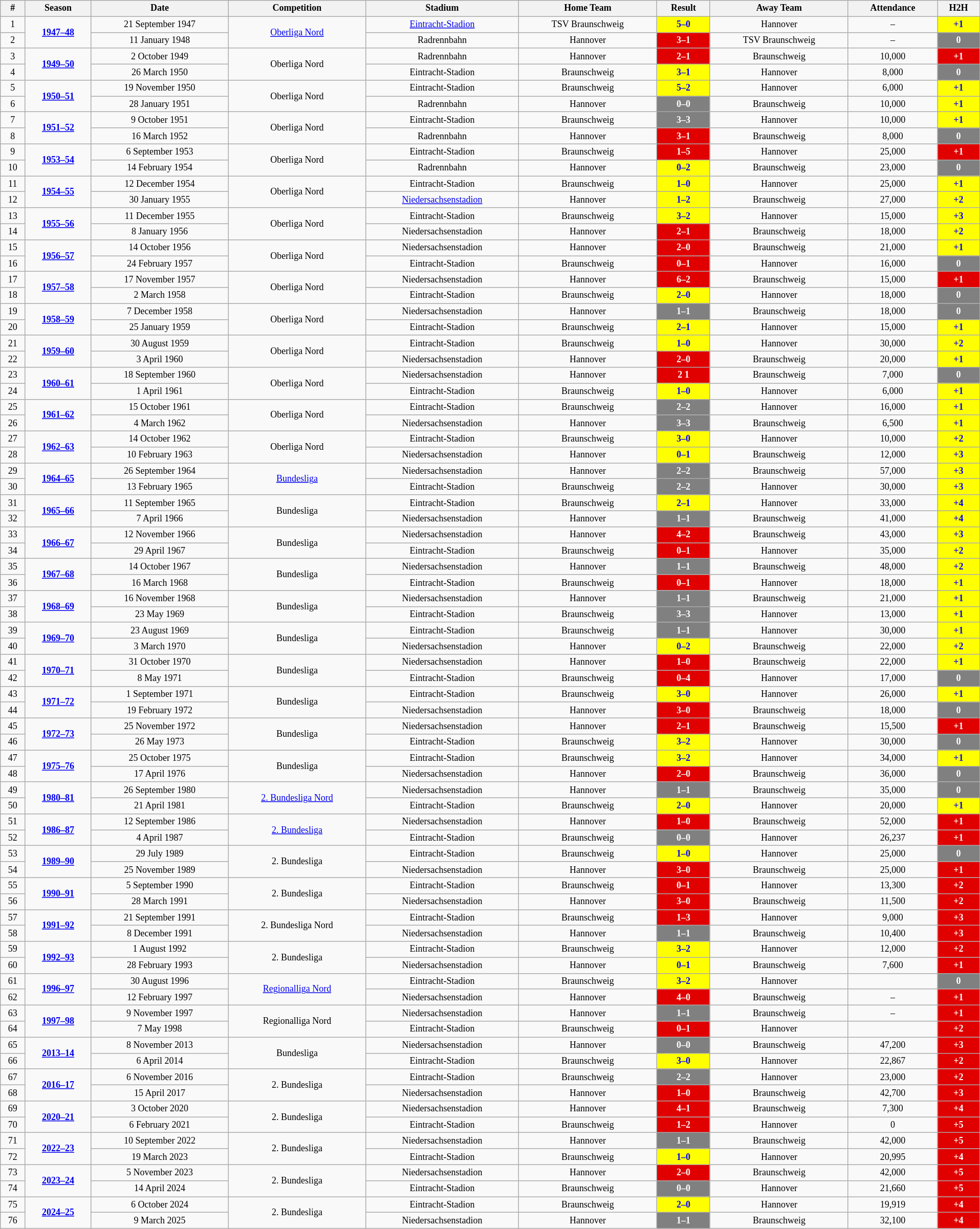<table class="wikitable" style="text-align: center; width: 101%; font-size: 12px">
<tr>
<th><strong>#</strong></th>
<th><strong>Season</strong></th>
<th><strong>Date</strong></th>
<th><strong>Competition</strong></th>
<th><strong>Stadium</strong></th>
<th><strong>Home Team</strong></th>
<th><strong>Result</strong></th>
<th><strong>Away Team</strong></th>
<th><strong>Attendance</strong></th>
<th><strong>H2H</strong></th>
</tr>
<tr>
<td>1</td>
<td rowspan=2><strong><a href='#'>1947–48</a></strong></td>
<td>21 September 1947</td>
<td rowspan=2><a href='#'>Oberliga Nord</a></td>
<td><a href='#'>Eintracht-Stadion</a></td>
<td>TSV Braunschweig</td>
<td style="background:yellow;color:blue;"><strong>5–0</strong></td>
<td>Hannover</td>
<td>–</td>
<td style="background:yellow;color:blue;"><strong>+1</strong></td>
</tr>
<tr>
<td>2</td>
<td>11 January 1948</td>
<td>Radrennbahn</td>
<td>Hannover</td>
<td style="background:#E00000;color:white;"><strong>3–1</strong></td>
<td>TSV Braunschweig</td>
<td>–</td>
<td style="background:#808080;color:white;"><strong>0</strong></td>
</tr>
<tr>
<td>3</td>
<td rowspan=2><strong><a href='#'>1949–50</a></strong></td>
<td>2 October 1949</td>
<td rowspan=2>Oberliga Nord</td>
<td>Radrennbahn</td>
<td>Hannover</td>
<td style="background:#E00000;color:white;"><strong>2–1</strong></td>
<td>Braunschweig</td>
<td>10,000</td>
<td style="background:#E00000;color:white;"><strong>+1</strong></td>
</tr>
<tr>
<td>4</td>
<td>26 March 1950</td>
<td>Eintracht-Stadion</td>
<td>Braunschweig</td>
<td style="background:yellow;color:blue;"><strong>3–1</strong></td>
<td>Hannover</td>
<td>8,000</td>
<td style="background:#808080;color:white;"><strong>0</strong></td>
</tr>
<tr>
<td>5</td>
<td rowspan=2><strong><a href='#'>1950–51</a></strong></td>
<td>19 November 1950</td>
<td rowspan=2>Oberliga Nord</td>
<td>Eintracht-Stadion</td>
<td>Braunschweig</td>
<td style="background:yellow;color:blue;"><strong>5–2</strong></td>
<td>Hannover</td>
<td>6,000</td>
<td style="background:yellow;color:blue;"><strong>+1</strong></td>
</tr>
<tr>
<td>6</td>
<td>28 January 1951</td>
<td>Radrennbahn</td>
<td>Hannover</td>
<td style="background:#808080;color:white;"><strong>0–0</strong></td>
<td>Braunschweig</td>
<td>10,000</td>
<td style="background:yellow;color:blue;"><strong>+1</strong></td>
</tr>
<tr>
<td>7</td>
<td rowspan=2><strong><a href='#'>1951–52</a></strong></td>
<td>9 October 1951</td>
<td rowspan=2>Oberliga Nord</td>
<td>Eintracht-Stadion</td>
<td>Braunschweig</td>
<td style="background:#808080;color:white;"><strong>3–3</strong></td>
<td>Hannover</td>
<td>10,000</td>
<td style="background:yellow;color:blue;"><strong>+1</strong></td>
</tr>
<tr>
<td>8</td>
<td>16 March 1952</td>
<td>Radrennbahn</td>
<td>Hannover</td>
<td style="background:#E00000;color:white;"><strong>3–1</strong></td>
<td>Braunschweig</td>
<td>8,000</td>
<td style="background:#808080;color:white;"><strong>0</strong></td>
</tr>
<tr>
<td>9</td>
<td rowspan=2><strong><a href='#'>1953–54</a></strong></td>
<td>6 September 1953</td>
<td rowspan=2>Oberliga Nord</td>
<td>Eintracht-Stadion</td>
<td>Braunschweig</td>
<td style="background:#E00000;color:white;"><strong>1–5</strong></td>
<td>Hannover</td>
<td>25,000</td>
<td style="background:#E00000;color:white;"><strong>+1</strong></td>
</tr>
<tr>
<td>10</td>
<td>14 February 1954</td>
<td>Radrennbahn</td>
<td>Hannover</td>
<td style="background:yellow;color:blue;"><strong>0–2</strong></td>
<td>Braunschweig</td>
<td>23,000</td>
<td style="background:#808080;color:white;"><strong>0</strong></td>
</tr>
<tr>
<td>11</td>
<td rowspan=2><strong><a href='#'>1954–55</a></strong></td>
<td>12 December 1954</td>
<td rowspan=2>Oberliga Nord</td>
<td>Eintracht-Stadion</td>
<td>Braunschweig</td>
<td style="background:yellow;color:blue;"><strong>1–0</strong></td>
<td>Hannover</td>
<td>25,000</td>
<td style="background:yellow;color:blue;"><strong>+1</strong></td>
</tr>
<tr>
<td>12</td>
<td>30 January 1955</td>
<td><a href='#'>Niedersachsenstadion</a></td>
<td>Hannover</td>
<td style="background:yellow;color:blue;"><strong>1–2</strong></td>
<td>Braunschweig</td>
<td>27,000</td>
<td style="background:yellow;color:blue;"><strong>+2</strong></td>
</tr>
<tr>
<td>13</td>
<td rowspan=2><strong><a href='#'>1955–56</a></strong></td>
<td>11 December 1955</td>
<td rowspan=2>Oberliga Nord</td>
<td>Eintracht-Stadion</td>
<td>Braunschweig</td>
<td style="background:yellow;color:blue;"><strong>3–2</strong></td>
<td>Hannover</td>
<td>15,000</td>
<td style="background:yellow;color:blue;"><strong>+3</strong></td>
</tr>
<tr>
<td>14</td>
<td>8 January 1956</td>
<td>Niedersachsenstadion</td>
<td>Hannover</td>
<td style="background:#E00000;color:white;"><strong>2–1</strong></td>
<td>Braunschweig</td>
<td>18,000</td>
<td style="background:yellow;color:blue;"><strong>+2</strong></td>
</tr>
<tr>
<td>15</td>
<td rowspan=2><strong><a href='#'>1956–57</a></strong></td>
<td>14 October 1956</td>
<td rowspan=2>Oberliga Nord</td>
<td>Niedersachsenstadion</td>
<td>Hannover</td>
<td style="background:#E00000;color:white;"><strong>2–0</strong></td>
<td>Braunschweig</td>
<td>21,000</td>
<td style="background:yellow;color:blue;"><strong>+1</strong></td>
</tr>
<tr>
<td>16</td>
<td>24 February 1957</td>
<td>Eintracht-Stadion</td>
<td>Braunschweig</td>
<td style="background:#E00000;color:white;"><strong>0–1</strong></td>
<td>Hannover</td>
<td>16,000</td>
<td style="background:#808080;color:white;"><strong>0</strong></td>
</tr>
<tr>
<td>17</td>
<td rowspan=2><strong><a href='#'>1957–58</a></strong></td>
<td>17 November 1957</td>
<td rowspan=2>Oberliga Nord</td>
<td>Niedersachsenstadion</td>
<td>Hannover</td>
<td style="background:#E00000;color:white;"><strong>6–2</strong></td>
<td>Braunschweig</td>
<td>15,000</td>
<td style="background:#E00000;color:white;"><strong>+1</strong></td>
</tr>
<tr>
<td>18</td>
<td>2 March 1958</td>
<td>Eintracht-Stadion</td>
<td>Braunschweig</td>
<td style="background:yellow;color:blue;"><strong>2–0</strong></td>
<td>Hannover</td>
<td>18,000</td>
<td style="background:#808080;color:white;"><strong>0</strong></td>
</tr>
<tr>
<td>19</td>
<td rowspan=2><strong><a href='#'>1958–59</a></strong></td>
<td>7 December 1958</td>
<td rowspan=2>Oberliga Nord</td>
<td>Niedersachsenstadion</td>
<td>Hannover</td>
<td style="background:#808080;color:white;"><strong>1–1</strong></td>
<td>Braunschweig</td>
<td>18,000</td>
<td style="background:#808080;color:white;"><strong>0</strong></td>
</tr>
<tr>
<td>20</td>
<td>25 January 1959</td>
<td>Eintracht-Stadion</td>
<td>Braunschweig</td>
<td style="background:yellow;color:blue;"><strong>2–1</strong></td>
<td>Hannover</td>
<td>15,000</td>
<td style="background:yellow;color:blue;"><strong>+1</strong></td>
</tr>
<tr>
<td>21</td>
<td rowspan=2><strong><a href='#'>1959–60</a></strong></td>
<td>30 August 1959</td>
<td rowspan=2>Oberliga Nord</td>
<td>Eintracht-Stadion</td>
<td>Braunschweig</td>
<td style="background:yellow;color:blue;"><strong>1–0</strong></td>
<td>Hannover</td>
<td>30,000</td>
<td style="background:yellow;color:blue;"><strong>+2</strong></td>
</tr>
<tr>
<td>22</td>
<td>3 April 1960</td>
<td>Niedersachsenstadion</td>
<td>Hannover</td>
<td style="background:#E00000;color:white;"><strong>2–0</strong></td>
<td>Braunschweig</td>
<td>20,000</td>
<td style="background:yellow;color:blue;"><strong>+1</strong></td>
</tr>
<tr>
<td>23</td>
<td rowspan=2><strong><a href='#'>1960–61</a></strong></td>
<td>18 September 1960</td>
<td rowspan=2>Oberliga Nord</td>
<td>Niedersachsenstadion</td>
<td>Hannover</td>
<td style="background:#E00000;color:white;"><strong>2	1</strong></td>
<td>Braunschweig</td>
<td>7,000</td>
<td style="background:#808080;color:white;"><strong>0</strong></td>
</tr>
<tr>
<td>24</td>
<td>1 April 1961</td>
<td>Eintracht-Stadion</td>
<td>Braunschweig</td>
<td style="background:yellow;color:blue;"><strong>1–0</strong></td>
<td>Hannover</td>
<td>6,000</td>
<td style="background:yellow;color:blue;"><strong>+1</strong></td>
</tr>
<tr>
<td>25</td>
<td rowspan=2><strong><a href='#'>1961–62</a></strong></td>
<td>15 October 1961</td>
<td rowspan=2>Oberliga Nord</td>
<td>Eintracht-Stadion</td>
<td>Braunschweig</td>
<td style="background:#808080;color:white;"><strong>2–2</strong></td>
<td>Hannover</td>
<td>16,000</td>
<td style="background:yellow;color:blue;"><strong>+1</strong></td>
</tr>
<tr>
<td>26</td>
<td>4 March 1962</td>
<td>Niedersachsenstadion</td>
<td>Hannover</td>
<td style="background:#808080;color:white;"><strong>3–3</strong></td>
<td>Braunschweig</td>
<td>6,500</td>
<td style="background:yellow;color:blue;"><strong>+1</strong></td>
</tr>
<tr>
<td>27</td>
<td rowspan=2><strong><a href='#'>1962–63</a></strong></td>
<td>14 October 1962</td>
<td rowspan=2>Oberliga Nord</td>
<td>Eintracht-Stadion</td>
<td>Braunschweig</td>
<td style="background:yellow;color:blue;"><strong>3–0</strong></td>
<td>Hannover</td>
<td>10,000</td>
<td style="background:yellow;color:blue;"><strong>+2</strong></td>
</tr>
<tr>
<td>28</td>
<td>10 February 1963</td>
<td>Niedersachsenstadion</td>
<td>Hannover</td>
<td style="background:yellow;color:blue;"><strong>0–1</strong></td>
<td>Braunschweig</td>
<td>12,000</td>
<td style="background:yellow;color:blue;"><strong>+3</strong></td>
</tr>
<tr>
<td>29</td>
<td rowspan=2><strong><a href='#'>1964–65</a></strong></td>
<td>26 September 1964</td>
<td rowspan=2><a href='#'>Bundesliga</a></td>
<td>Niedersachsenstadion</td>
<td>Hannover</td>
<td style="background:#808080;color:white;"><strong>2–2</strong></td>
<td>Braunschweig</td>
<td>57,000</td>
<td style="background:yellow;color:blue;"><strong>+3</strong></td>
</tr>
<tr>
<td>30</td>
<td>13 February 1965</td>
<td>Eintracht-Stadion</td>
<td>Braunschweig</td>
<td style="background:#808080;color:white;"><strong>2–2</strong></td>
<td>Hannover</td>
<td>30,000</td>
<td style="background:yellow;color:blue;"><strong>+3</strong></td>
</tr>
<tr>
<td>31</td>
<td rowspan=2><strong><a href='#'>1965–66</a></strong></td>
<td>11 September 1965</td>
<td rowspan=2>Bundesliga</td>
<td>Eintracht-Stadion</td>
<td>Braunschweig</td>
<td style="background:yellow;color:blue;"><strong>2–1</strong></td>
<td>Hannover</td>
<td>33,000</td>
<td style="background:yellow;color:blue;"><strong>+4</strong></td>
</tr>
<tr>
<td>32</td>
<td>7 April 1966</td>
<td>Niedersachsenstadion</td>
<td>Hannover</td>
<td style="background:#808080;color:white;"><strong>1–1</strong></td>
<td>Braunschweig</td>
<td>41,000</td>
<td style="background:yellow;color:blue;"><strong>+4</strong></td>
</tr>
<tr>
<td>33</td>
<td rowspan=2><strong><a href='#'>1966–67</a></strong></td>
<td>12 November 1966</td>
<td rowspan=2>Bundesliga</td>
<td>Niedersachsenstadion</td>
<td>Hannover</td>
<td style="background:#E00000;color:white;"><strong>4–2</strong></td>
<td>Braunschweig</td>
<td>43,000</td>
<td style="background:yellow;color:blue;"><strong>+3</strong></td>
</tr>
<tr>
<td>34</td>
<td>29 April 1967</td>
<td>Eintracht-Stadion</td>
<td>Braunschweig</td>
<td style="background:#E00000;color:white;"><strong>0–1</strong></td>
<td>Hannover</td>
<td>35,000</td>
<td style="background:yellow;color:blue;"><strong>+2</strong></td>
</tr>
<tr>
<td>35</td>
<td rowspan=2><strong><a href='#'>1967–68</a></strong></td>
<td>14 October 1967</td>
<td rowspan=2>Bundesliga</td>
<td>Niedersachsenstadion</td>
<td>Hannover</td>
<td style="background:#808080;color:white;"><strong>1–1</strong></td>
<td>Braunschweig</td>
<td>48,000</td>
<td style="background:yellow;color:blue;"><strong>+2</strong></td>
</tr>
<tr>
<td>36</td>
<td>16 March 1968</td>
<td>Eintracht-Stadion</td>
<td>Braunschweig</td>
<td style="background:#E00000;color:white;"><strong>0–1</strong></td>
<td>Hannover</td>
<td>18,000</td>
<td style="background:yellow;color:blue;"><strong>+1</strong></td>
</tr>
<tr>
<td>37</td>
<td rowspan=2><strong><a href='#'>1968–69</a></strong></td>
<td>16 November 1968</td>
<td rowspan=2>Bundesliga</td>
<td>Niedersachsenstadion</td>
<td>Hannover</td>
<td style="background:#808080;color:white;"><strong>1–1</strong></td>
<td>Braunschweig</td>
<td>21,000</td>
<td style="background:yellow;color:blue;"><strong>+1</strong></td>
</tr>
<tr>
<td>38</td>
<td>23 May 1969</td>
<td>Eintracht-Stadion</td>
<td>Braunschweig</td>
<td style="background:#808080;color:white;"><strong>3–3</strong></td>
<td>Hannover</td>
<td>13,000</td>
<td style="background:yellow;color:blue;"><strong>+1</strong></td>
</tr>
<tr>
<td>39</td>
<td rowspan=2><strong><a href='#'>1969–70</a></strong></td>
<td>23 August 1969</td>
<td rowspan=2>Bundesliga</td>
<td>Eintracht-Stadion</td>
<td>Braunschweig</td>
<td style="background:#808080;color:white;"><strong>1–1</strong></td>
<td>Hannover</td>
<td>30,000</td>
<td style="background:yellow;color:blue;"><strong>+1</strong></td>
</tr>
<tr>
<td>40</td>
<td>3 March 1970</td>
<td>Niedersachsenstadion</td>
<td>Hannover</td>
<td style="background:yellow;color:blue;"><strong>0–2</strong></td>
<td>Braunschweig</td>
<td>22,000</td>
<td style="background:yellow;color:blue;"><strong>+2</strong></td>
</tr>
<tr>
<td>41</td>
<td rowspan=2><strong><a href='#'>1970–71</a></strong></td>
<td>31 October 1970</td>
<td rowspan=2>Bundesliga</td>
<td>Niedersachsenstadion</td>
<td>Hannover</td>
<td style="background:#E00000;color:white;"><strong>1–0</strong></td>
<td>Braunschweig</td>
<td>22,000</td>
<td style="background:yellow;color:blue;"><strong>+1</strong></td>
</tr>
<tr>
<td>42</td>
<td>8 May 1971</td>
<td>Eintracht-Stadion</td>
<td>Braunschweig</td>
<td style="background:#E00000;color:white;"><strong>0–4</strong></td>
<td>Hannover</td>
<td>17,000</td>
<td style="background:#808080;color:white;"><strong>0</strong></td>
</tr>
<tr>
<td>43</td>
<td rowspan=2><strong><a href='#'>1971–72</a></strong></td>
<td>1 September 1971</td>
<td rowspan=2>Bundesliga</td>
<td>Eintracht-Stadion</td>
<td>Braunschweig</td>
<td style="background:yellow;color:blue;"><strong>3–0</strong></td>
<td>Hannover</td>
<td>26,000</td>
<td style="background:yellow;color:blue;"><strong>+1</strong></td>
</tr>
<tr>
<td>44</td>
<td>19 February 1972</td>
<td>Niedersachsenstadion</td>
<td>Hannover</td>
<td style="background:#E00000;color:white;"><strong>3–0</strong></td>
<td>Braunschweig</td>
<td>18,000</td>
<td style="background:#808080;color:white;"><strong>0</strong></td>
</tr>
<tr>
<td>45</td>
<td rowspan=2><strong><a href='#'>1972–73</a></strong></td>
<td>25 November 1972</td>
<td rowspan=2>Bundesliga</td>
<td>Niedersachsenstadion</td>
<td>Hannover</td>
<td style="background:#E00000;color:white;"><strong>2–1</strong></td>
<td>Braunschweig</td>
<td>15,500</td>
<td style="background:#E00000;color:white;"><strong>+1</strong></td>
</tr>
<tr>
<td>46</td>
<td>26 May 1973</td>
<td>Eintracht-Stadion</td>
<td>Braunschweig</td>
<td style="background:yellow;color:blue;"><strong>3–2</strong></td>
<td>Hannover</td>
<td>30,000</td>
<td style="background:#808080;color:white;"><strong>0</strong></td>
</tr>
<tr>
<td>47</td>
<td rowspan=2><strong><a href='#'>1975–76</a></strong></td>
<td>25 October 1975</td>
<td rowspan=2>Bundesliga</td>
<td>Eintracht-Stadion</td>
<td>Braunschweig</td>
<td style="background:yellow;color:blue;"><strong>3–2</strong></td>
<td>Hannover</td>
<td>34,000</td>
<td style="background:yellow;color:blue;"><strong>+1</strong></td>
</tr>
<tr>
<td>48</td>
<td>17 April 1976</td>
<td>Niedersachsenstadion</td>
<td>Hannover</td>
<td style="background:#E00000;color:white;"><strong>2–0</strong></td>
<td>Braunschweig</td>
<td>36,000</td>
<td style="background:#808080;color:white;"><strong>0</strong></td>
</tr>
<tr>
<td>49</td>
<td rowspan=2><strong><a href='#'>1980–81</a></strong></td>
<td>26 September 1980</td>
<td rowspan=2><a href='#'>2. Bundesliga Nord</a></td>
<td>Niedersachsenstadion</td>
<td>Hannover</td>
<td style="background:#808080;color:white;"><strong>1–1</strong></td>
<td>Braunschweig</td>
<td>35,000</td>
<td style="background:#808080;color:white;"><strong>0</strong></td>
</tr>
<tr>
<td>50</td>
<td>21 April 1981</td>
<td>Eintracht-Stadion</td>
<td>Braunschweig</td>
<td style="background:yellow;color:blue;"><strong>2–0</strong></td>
<td>Hannover</td>
<td>20,000</td>
<td style="background:yellow;color:blue;"><strong>+1</strong></td>
</tr>
<tr>
<td>51</td>
<td rowspan=2><strong><a href='#'>1986–87</a></strong></td>
<td>12 September 1986</td>
<td rowspan=2><a href='#'>2. Bundesliga</a></td>
<td>Niedersachsenstadion</td>
<td>Hannover</td>
<td style="background:#E00000;color:white;"><strong>1–0</strong></td>
<td>Braunschweig</td>
<td>52,000</td>
<td style="background:#E00000;color:white;"><strong>+1</strong></td>
</tr>
<tr>
<td>52</td>
<td>4 April 1987</td>
<td>Eintracht-Stadion</td>
<td>Braunschweig</td>
<td style="background:#808080;color:white;"><strong>0–0</strong></td>
<td>Hannover</td>
<td>26,237</td>
<td style="background:#E00000;color:white;"><strong>+1</strong></td>
</tr>
<tr>
<td>53</td>
<td rowspan=2><strong><a href='#'>1989–90</a></strong></td>
<td>29 July 1989</td>
<td rowspan=2>2. Bundesliga</td>
<td>Eintracht-Stadion</td>
<td>Braunschweig</td>
<td style="background:yellow;color:blue;"><strong>1–0</strong></td>
<td>Hannover</td>
<td>25,000</td>
<td style="background:#808080;color:white;"><strong>0</strong></td>
</tr>
<tr>
<td>54</td>
<td>25 November 1989</td>
<td>Niedersachsenstadion</td>
<td>Hannover</td>
<td style="background:#E00000;color:white;"><strong>3–0</strong></td>
<td>Braunschweig</td>
<td>25,000</td>
<td style="background:#E00000;color:white;"><strong>+1</strong></td>
</tr>
<tr>
<td>55</td>
<td rowspan=2><strong><a href='#'>1990–91</a></strong></td>
<td>5 September 1990</td>
<td rowspan=2>2. Bundesliga</td>
<td>Eintracht-Stadion</td>
<td>Braunschweig</td>
<td style="background:#E00000;color:white;"><strong>0–1</strong></td>
<td>Hannover</td>
<td>13,300</td>
<td style="background:#E00000;color:white;"><strong>+2</strong></td>
</tr>
<tr>
<td>56</td>
<td>28 March 1991</td>
<td>Niedersachsenstadion</td>
<td>Hannover</td>
<td style="background:#E00000;color:white;"><strong>3–0</strong></td>
<td>Braunschweig</td>
<td>11,500</td>
<td style="background:#E00000;color:white;"><strong>+2</strong></td>
</tr>
<tr>
<td>57</td>
<td rowspan=2><strong><a href='#'>1991–92</a></strong></td>
<td>21 September 1991</td>
<td rowspan=2>2. Bundesliga Nord</td>
<td>Eintracht-Stadion</td>
<td>Braunschweig</td>
<td style="background:#E00000;color:white;"><strong>1–3</strong></td>
<td>Hannover</td>
<td>9,000</td>
<td style="background:#E00000;color:white;"><strong>+3</strong></td>
</tr>
<tr>
<td>58</td>
<td>8 December 1991</td>
<td>Niedersachsenstadion</td>
<td>Hannover</td>
<td style="background:#808080;color:white;"><strong>1–1</strong></td>
<td>Braunschweig</td>
<td>10,400</td>
<td style="background:#E00000;color:white;"><strong>+3</strong></td>
</tr>
<tr>
<td>59</td>
<td rowspan=2><strong><a href='#'>1992–93</a></strong></td>
<td>1 August 1992</td>
<td rowspan=2>2. Bundesliga</td>
<td>Eintracht-Stadion</td>
<td>Braunschweig</td>
<td style="background:yellow;color:blue;"><strong>3–2</strong></td>
<td>Hannover</td>
<td>12,000</td>
<td style="background:#E00000;color:white;"><strong>+2</strong></td>
</tr>
<tr>
<td>60</td>
<td>28 February 1993</td>
<td>Niedersachsenstadion</td>
<td>Hannover</td>
<td style="background:yellow;color:blue;"><strong>0–1</strong></td>
<td>Braunschweig</td>
<td>7,600</td>
<td style="background:#E00000;color:white;"><strong>+1</strong></td>
</tr>
<tr>
<td>61</td>
<td rowspan=2><strong><a href='#'>1996–97</a></strong></td>
<td>30 August 1996</td>
<td rowspan=2><a href='#'>Regionalliga Nord</a></td>
<td>Eintracht-Stadion</td>
<td>Braunschweig</td>
<td style="background:yellow;color:blue;"><strong>3–2</strong></td>
<td>Hannover</td>
<td></td>
<td style="background:#808080;color:white;"><strong>0</strong></td>
</tr>
<tr>
<td>62</td>
<td>12 February 1997</td>
<td>Niedersachsenstadion</td>
<td>Hannover</td>
<td style="background:#E00000;color:white;"><strong>4–0</strong></td>
<td>Braunschweig</td>
<td>–</td>
<td style="background:#E00000;color:white;"><strong>+1</strong></td>
</tr>
<tr>
<td>63</td>
<td rowspan=2><strong><a href='#'>1997–98</a></strong></td>
<td>9 November 1997</td>
<td rowspan=2>Regionalliga Nord</td>
<td>Niedersachsenstadion</td>
<td>Hannover</td>
<td style="background:#808080;color:white;"><strong>1–1</strong></td>
<td>Braunschweig</td>
<td>–</td>
<td style="background:#E00000;color:white;"><strong>+1</strong></td>
</tr>
<tr>
<td>64</td>
<td>7 May 1998</td>
<td>Eintracht-Stadion</td>
<td>Braunschweig</td>
<td style="background:#E00000;color:white;"><strong>0–1</strong></td>
<td>Hannover</td>
<td></td>
<td style="background:#E00000;color:white;"><strong>+2</strong></td>
</tr>
<tr>
<td>65</td>
<td rowspan=2><strong><a href='#'>2013–14</a></strong></td>
<td>8 November 2013</td>
<td rowspan=2>Bundesliga</td>
<td>Niedersachsenstadion</td>
<td>Hannover</td>
<td style="background:#808080;color:white;"><strong>0–0</strong></td>
<td>Braunschweig</td>
<td>47,200</td>
<td style="background:#E00000;color:white;"><strong>+3</strong></td>
</tr>
<tr>
<td>66</td>
<td>6 April 2014</td>
<td>Eintracht-Stadion</td>
<td>Braunschweig</td>
<td style="background:yellow;color:blue;"><strong>3–0</strong></td>
<td>Hannover</td>
<td>22,867</td>
<td style="background:#E00000;color:white;"><strong>+2</strong></td>
</tr>
<tr>
<td>67</td>
<td rowspan=2><strong><a href='#'>2016–17</a></strong></td>
<td>6 November 2016</td>
<td rowspan=2>2. Bundesliga</td>
<td>Eintracht-Stadion</td>
<td>Braunschweig</td>
<td style="background:#808080;color:white;"><strong>2–2</strong></td>
<td>Hannover</td>
<td>23,000</td>
<td style="background:#E00000;color:white;"><strong>+2</strong></td>
</tr>
<tr>
<td>68</td>
<td>15 April 2017</td>
<td>Niedersachsenstadion</td>
<td>Hannover</td>
<td style="background:#E00000;color:white;"><strong>1–0</strong></td>
<td>Braunschweig</td>
<td>42,700</td>
<td style="background:#E00000;color:white;"><strong>+3</strong></td>
</tr>
<tr>
<td>69</td>
<td rowspan=2><strong><a href='#'>2020–21</a></strong></td>
<td>3 October 2020</td>
<td rowspan=2>2. Bundesliga</td>
<td>Niedersachsenstadion</td>
<td>Hannover</td>
<td style="background:#E00000;color:white;"><strong>4–1</strong></td>
<td>Braunschweig</td>
<td>7,300</td>
<td style="background:#E00000;color:white;"><strong>+4</strong></td>
</tr>
<tr>
<td>70</td>
<td>6 February 2021</td>
<td>Eintracht-Stadion</td>
<td>Braunschweig</td>
<td style="background:#E00000;color:white;"><strong>1–2</strong></td>
<td>Hannover</td>
<td>0</td>
<td style="background:#E00000;color:white;"><strong>+5</strong></td>
</tr>
<tr>
<td>71</td>
<td rowspan=2><strong><a href='#'>2022–23</a></strong></td>
<td>10 September 2022</td>
<td rowspan=2>2. Bundesliga</td>
<td>Niedersachsenstadion</td>
<td>Hannover</td>
<td style="background:#808080;color:white;"><strong>1–1</strong></td>
<td>Braunschweig</td>
<td>42,000</td>
<td style="background:#E00000;color:white;"><strong>+5</strong></td>
</tr>
<tr>
<td>72</td>
<td>19 March 2023</td>
<td>Eintracht-Stadion</td>
<td>Braunschweig</td>
<td style="background:yellow;color:blue;"><strong>1–0</strong></td>
<td>Hannover</td>
<td>20,995</td>
<td style="background:#E00000;color:white;"><strong>+4</strong></td>
</tr>
<tr>
<td>73</td>
<td rowspan=2><strong><a href='#'>2023–24</a></strong></td>
<td>5 November 2023</td>
<td rowspan=2>2. Bundesliga</td>
<td>Niedersachsenstadion</td>
<td>Hannover</td>
<td style="background:#E00000;color:white;"><strong>2–0</strong></td>
<td>Braunschweig</td>
<td>42,000</td>
<td style="background:#E00000;color:white;"><strong>+5</strong></td>
</tr>
<tr>
<td>74</td>
<td>14 April 2024</td>
<td>Eintracht-Stadion</td>
<td>Braunschweig</td>
<td style="background:#808080;color:white;"><strong>0–0</strong></td>
<td>Hannover</td>
<td>21,660</td>
<td style="background:#E00000;color:white;"><strong>+5</strong></td>
</tr>
<tr>
<td>75</td>
<td rowspan=2><strong><a href='#'>2024–25</a></strong></td>
<td>6 October 2024</td>
<td rowspan=2>2. Bundesliga</td>
<td>Eintracht-Stadion</td>
<td>Braunschweig</td>
<td style="background:yellow;color:blue;"><strong>2–0</strong></td>
<td>Hannover</td>
<td>19,919</td>
<td style="background:#E00000;color:white;"><strong>+4</strong></td>
</tr>
<tr>
<td>76</td>
<td>9 March 2025</td>
<td>Niedersachsenstadion</td>
<td>Hannover</td>
<td style="background:#808080;color:white;"><strong>1–1</strong></td>
<td>Braunschweig</td>
<td>32,100</td>
<td style="background:#E00000;color:white;"><strong>+4</strong></td>
</tr>
</table>
